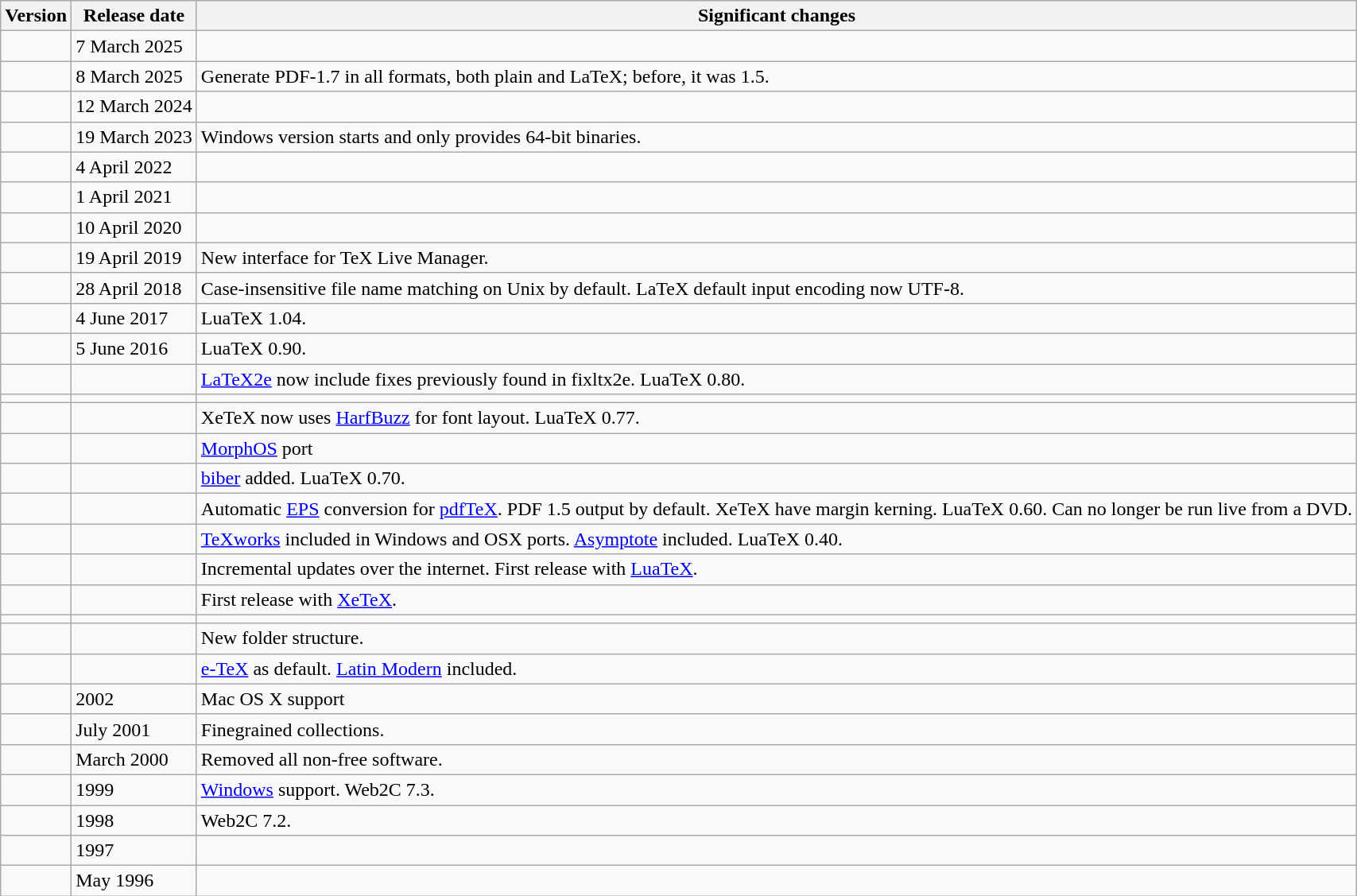<table class="wikitable sortable">
<tr>
<th>Version</th>
<th>Release date</th>
<th>Significant changes</th>
</tr>
<tr>
<td></td>
<td>7 March 2025</td>
<td></td>
</tr>
<tr>
<td></td>
<td>8 March 2025</td>
<td>Generate PDF-1.7 in all formats, both plain and LaTeX; before, it was 1.5.</td>
</tr>
<tr>
<td></td>
<td>12 March 2024</td>
<td></td>
</tr>
<tr>
<td></td>
<td>19 March 2023</td>
<td>Windows version starts and only provides 64-bit binaries.</td>
</tr>
<tr>
<td></td>
<td>4 April 2022</td>
<td></td>
</tr>
<tr>
<td></td>
<td>1 April 2021</td>
<td></td>
</tr>
<tr>
<td></td>
<td>10 April 2020</td>
<td></td>
</tr>
<tr>
<td></td>
<td>19 April 2019</td>
<td>New interface for TeX Live Manager.</td>
</tr>
<tr>
<td></td>
<td>28 April 2018</td>
<td>Case-insensitive file name matching on Unix by default. LaTeX default input encoding now UTF-8.</td>
</tr>
<tr>
<td></td>
<td>4 June 2017</td>
<td>LuaTeX 1.04.</td>
</tr>
<tr>
<td></td>
<td>5 June 2016</td>
<td>LuaTeX 0.90.</td>
</tr>
<tr>
<td></td>
<td></td>
<td><a href='#'>LaTeX2e</a> now include fixes previously found in fixltx2e. LuaTeX 0.80.</td>
</tr>
<tr>
<td></td>
<td></td>
<td></td>
</tr>
<tr>
<td></td>
<td></td>
<td>XeTeX now uses <a href='#'>HarfBuzz</a> for font layout. LuaTeX 0.77.</td>
</tr>
<tr>
<td></td>
<td></td>
<td><a href='#'>MorphOS</a> port</td>
</tr>
<tr>
<td></td>
<td></td>
<td><a href='#'>biber</a> added. LuaTeX 0.70.</td>
</tr>
<tr>
<td></td>
<td></td>
<td>Automatic <a href='#'>EPS</a> conversion for <a href='#'>pdfTeX</a>. PDF 1.5 output by default. XeTeX have margin kerning. LuaTeX 0.60. Can no longer be run live from a DVD.</td>
</tr>
<tr>
<td></td>
<td></td>
<td><a href='#'>TeXworks</a> included in Windows and OSX ports. <a href='#'>Asymptote</a> included. LuaTeX 0.40.</td>
</tr>
<tr>
<td></td>
<td></td>
<td>Incremental updates over the internet. First release with <a href='#'>LuaTeX</a>.</td>
</tr>
<tr>
<td></td>
<td></td>
<td>First release with <a href='#'>XeTeX</a>.</td>
</tr>
<tr>
<td></td>
<td></td>
<td></td>
</tr>
<tr>
<td></td>
<td></td>
<td>New folder structure.</td>
</tr>
<tr>
<td></td>
<td></td>
<td><a href='#'>e-TeX</a> as default. <a href='#'>Latin Modern</a> included.</td>
</tr>
<tr>
<td></td>
<td>2002</td>
<td>Mac OS X support</td>
</tr>
<tr>
<td></td>
<td>July 2001</td>
<td>Finegrained collections.</td>
</tr>
<tr>
<td></td>
<td>March 2000</td>
<td>Removed all non-free software.</td>
</tr>
<tr>
<td></td>
<td>1999</td>
<td><a href='#'>Windows</a> support. Web2C 7.3.</td>
</tr>
<tr>
<td></td>
<td>1998</td>
<td>Web2C 7.2.</td>
</tr>
<tr>
<td></td>
<td>1997</td>
<td></td>
</tr>
<tr>
<td></td>
<td>May 1996</td>
<td></td>
</tr>
</table>
